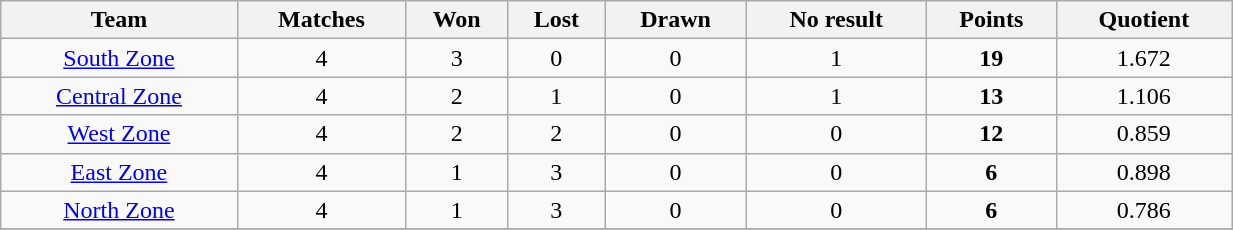<table class="wikitable sortable" style="text-align: center; width:65%">
<tr>
<th>Team</th>
<th>Matches</th>
<th>Won</th>
<th>Lost</th>
<th>Drawn</th>
<th>No result</th>
<th>Points</th>
<th>Quotient</th>
</tr>
<tr -bgcolor="#ccffcc">
<td><a href='#'>South Zone</a></td>
<td>4</td>
<td>3</td>
<td>0</td>
<td>0</td>
<td>1</td>
<td><strong>19</strong></td>
<td>1.672</td>
</tr>
<tr>
<td><a href='#'>Central Zone</a></td>
<td>4</td>
<td>2</td>
<td>1</td>
<td>0</td>
<td>1</td>
<td><strong>13</strong></td>
<td>1.106</td>
</tr>
<tr>
<td><a href='#'>West Zone</a></td>
<td>4</td>
<td>2</td>
<td>2</td>
<td>0</td>
<td>0</td>
<td><strong>12</strong></td>
<td>0.859</td>
</tr>
<tr>
<td><a href='#'>East Zone</a></td>
<td>4</td>
<td>1</td>
<td>3</td>
<td>0</td>
<td>0</td>
<td><strong>6</strong></td>
<td>0.898</td>
</tr>
<tr>
<td><a href='#'>North Zone</a></td>
<td>4</td>
<td>1</td>
<td>3</td>
<td>0</td>
<td>0</td>
<td><strong>6</strong></td>
<td>0.786</td>
</tr>
<tr>
</tr>
</table>
